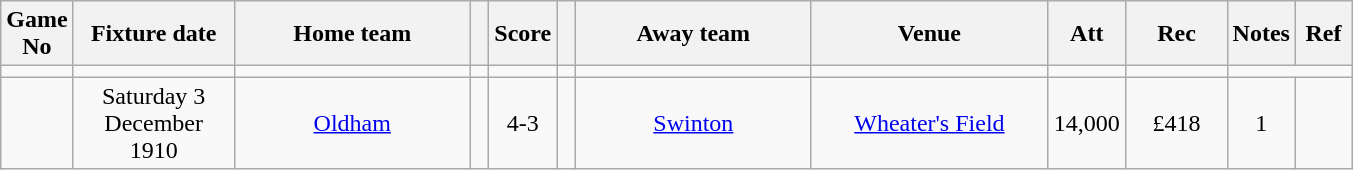<table class="wikitable" style="text-align:center;">
<tr>
<th width=20 abbr="No">Game No</th>
<th width=100 abbr="Date">Fixture date</th>
<th width=150 abbr="Home team">Home team</th>
<th width=5 abbr="space"></th>
<th width=20 abbr="Score">Score</th>
<th width=5 abbr="space"></th>
<th width=150 abbr="Away team">Away team</th>
<th width=150 abbr="Venue">Venue</th>
<th width=45 abbr="Att">Att</th>
<th width=60 abbr="Rec">Rec</th>
<th width=20 abbr="Notes">Notes</th>
<th width=30 abbr="Ref">Ref</th>
</tr>
<tr>
<td></td>
<td></td>
<td></td>
<td></td>
<td></td>
<td></td>
<td></td>
<td></td>
<td></td>
<td></td>
</tr>
<tr>
<td></td>
<td>Saturday 3 December 1910</td>
<td><a href='#'>Oldham</a></td>
<td></td>
<td>4-3</td>
<td></td>
<td><a href='#'>Swinton</a></td>
<td><a href='#'>Wheater's Field</a></td>
<td>14,000</td>
<td>£418</td>
<td>1</td>
<td></td>
</tr>
</table>
